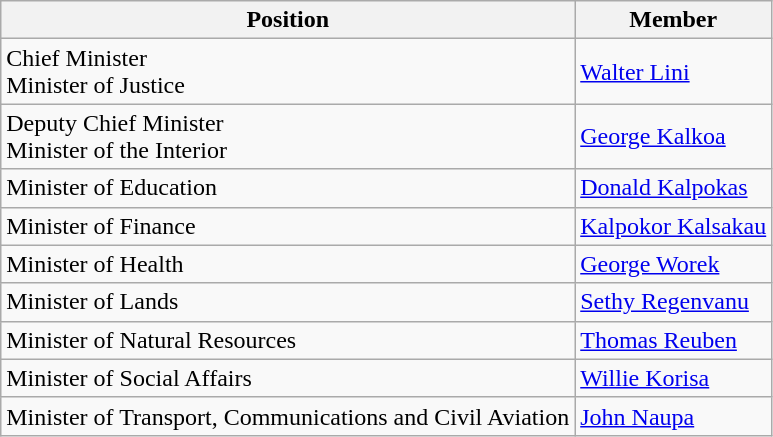<table class=wikitable>
<tr>
<th>Position</th>
<th>Member</th>
</tr>
<tr>
<td>Chief Minister<br>Minister of Justice</td>
<td><a href='#'>Walter Lini</a></td>
</tr>
<tr>
<td>Deputy Chief Minister<br>Minister of the Interior</td>
<td><a href='#'>George Kalkoa</a></td>
</tr>
<tr>
<td>Minister of Education</td>
<td><a href='#'>Donald Kalpokas</a></td>
</tr>
<tr>
<td>Minister of Finance</td>
<td><a href='#'>Kalpokor Kalsakau</a></td>
</tr>
<tr>
<td>Minister of Health</td>
<td><a href='#'>George Worek</a></td>
</tr>
<tr>
<td>Minister of Lands</td>
<td><a href='#'>Sethy Regenvanu</a></td>
</tr>
<tr>
<td>Minister of Natural Resources</td>
<td><a href='#'>Thomas Reuben</a></td>
</tr>
<tr>
<td>Minister of Social Affairs</td>
<td><a href='#'>Willie Korisa</a></td>
</tr>
<tr>
<td>Minister of Transport, Communications and Civil Aviation</td>
<td><a href='#'>John Naupa</a></td>
</tr>
</table>
